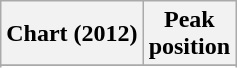<table class="wikitable sortable plainrowheaders">
<tr>
<th>Chart (2012)</th>
<th>Peak<br>position</th>
</tr>
<tr>
</tr>
<tr>
</tr>
<tr>
</tr>
<tr>
</tr>
</table>
